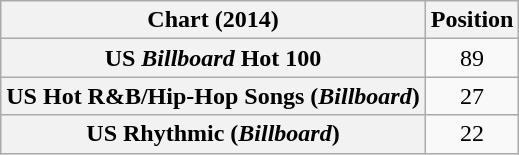<table class="wikitable plainrowheaders" style="text-align:center">
<tr>
<th scope="col">Chart (2014)</th>
<th scope="col">Position</th>
</tr>
<tr>
<th scope="row">US <em>Billboard</em> Hot 100</th>
<td>89</td>
</tr>
<tr>
<th scope="row">US Hot R&B/Hip-Hop Songs (<em>Billboard</em>)</th>
<td>27</td>
</tr>
<tr>
<th scope="row">US Rhythmic (<em>Billboard</em>)</th>
<td>22</td>
</tr>
</table>
